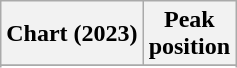<table class="wikitable sortable plainrowheaders" style="text-align:center">
<tr>
<th scope="col">Chart (2023)</th>
<th scope="col">Peak<br>position</th>
</tr>
<tr>
</tr>
<tr>
</tr>
<tr>
</tr>
<tr>
</tr>
<tr>
</tr>
<tr>
</tr>
<tr>
</tr>
<tr>
</tr>
<tr>
</tr>
<tr>
</tr>
<tr>
</tr>
</table>
